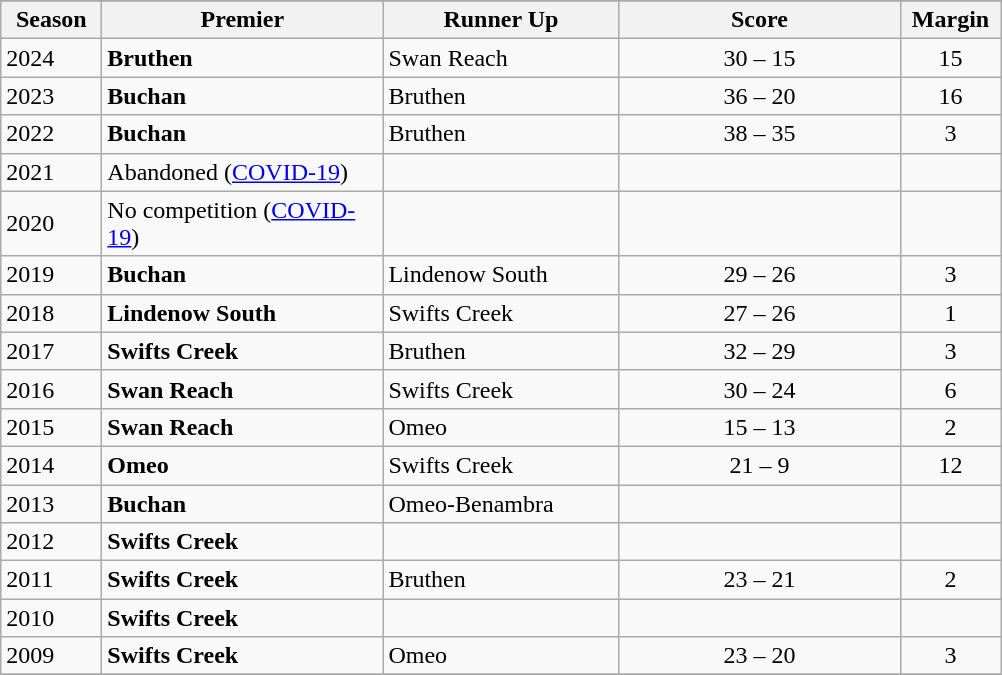<table class="wikitable sortable">
<tr bgcolor=#efefef>
</tr>
<tr>
<th scope="col" width="60">Season</th>
<th scope="col" width="180">Premier</th>
<th scope="col" width="150">Runner Up</th>
<th scope="col" width="180">Score</th>
<th scope="col" width="60">Margin</th>
</tr>
<tr>
<td>2024</td>
<td><strong>Bruthen</strong></td>
<td>Swan Reach</td>
<td style="text-align:center;">30 – 15</td>
<td style="text-align:center;">15</td>
</tr>
<tr>
<td>2023</td>
<td><strong>Buchan</strong></td>
<td>Bruthen</td>
<td style="text-align:center;">36 – 20</td>
<td style="text-align:center;">16</td>
</tr>
<tr>
<td>2022</td>
<td><strong>Buchan</strong></td>
<td>Bruthen</td>
<td style="text-align:center;">38 – 35</td>
<td style="text-align:center;">3</td>
</tr>
<tr>
<td>2021</td>
<td>Abandoned (<a href='#'>COVID-19</a>)</td>
<td></td>
<td></td>
<td></td>
</tr>
<tr>
<td>2020</td>
<td>No competition (<a href='#'>COVID-19</a>)</td>
<td></td>
<td></td>
<td></td>
</tr>
<tr>
<td>2019</td>
<td><strong>Buchan</strong></td>
<td>Lindenow South</td>
<td style="text-align:center;">29 – 26</td>
<td style="text-align:center;">3</td>
</tr>
<tr>
<td>2018</td>
<td><strong>Lindenow South</strong></td>
<td>Swifts Creek</td>
<td style="text-align:center;">27 – 26</td>
<td style="text-align:center;">1</td>
</tr>
<tr>
<td>2017</td>
<td><strong>Swifts Creek</strong></td>
<td>Bruthen</td>
<td style="text-align:center;">32 – 29</td>
<td style="text-align:center;">3</td>
</tr>
<tr>
<td>2016</td>
<td><strong>Swan Reach</strong></td>
<td>Swifts Creek</td>
<td style="text-align:center;">30 – 24</td>
<td style="text-align:center;">6</td>
</tr>
<tr>
<td>2015</td>
<td><strong>Swan Reach</strong></td>
<td>Omeo</td>
<td style="text-align:center;">15 – 13</td>
<td style="text-align:center;">2</td>
</tr>
<tr>
<td>2014</td>
<td><strong>Omeo</strong></td>
<td>Swifts Creek</td>
<td style="text-align:center;">21 – 9</td>
<td style="text-align:center;">12</td>
</tr>
<tr>
<td>2013</td>
<td><strong>Buchan</strong></td>
<td>Omeo-Benambra</td>
<td></td>
<td></td>
</tr>
<tr>
<td>2012</td>
<td><strong>Swifts Creek</strong></td>
<td></td>
<td></td>
<td></td>
</tr>
<tr>
<td>2011</td>
<td><strong>Swifts Creek</strong></td>
<td>Bruthen</td>
<td style="text-align:center;">23 – 21</td>
<td style="text-align:center;">2</td>
</tr>
<tr>
<td>2010</td>
<td><strong>Swifts Creek</strong></td>
<td></td>
<td></td>
<td></td>
</tr>
<tr>
<td>2009</td>
<td><strong>Swifts Creek</strong></td>
<td>Omeo</td>
<td style="text-align:center;">23 – 20</td>
<td style="text-align:center;">3</td>
</tr>
<tr>
</tr>
</table>
